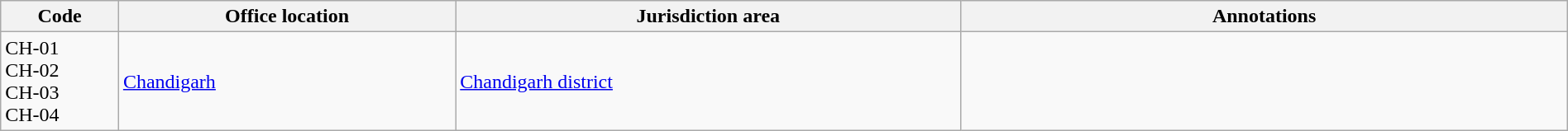<table class="wikitable sortable" style="width:100%;" border="1" cellspacing="0" cellpadding="3">
<tr>
<th scope="col" style="width:7%">Code</th>
<th scope="col" style="width:20%">Office location</th>
<th scope="col" style="width:30%">Jurisdiction area</th>
<th scope="col" style="width:36%" class="unsortable">Annotations</th>
</tr>
<tr>
<td>CH-01 <br> CH-02 <br> CH-03 <br> CH-04</td>
<td><a href='#'>Chandigarh</a></td>
<td><a href='#'>Chandigarh district</a></td>
<td></td>
</tr>
</table>
